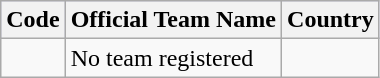<table class="wikitable">
<tr style="background:#ccccff;">
<th>Code</th>
<th>Official Team Name</th>
<th>Country</th>
</tr>
<tr>
<td></td>
<td>No team registered</td>
<td></td>
</tr>
</table>
